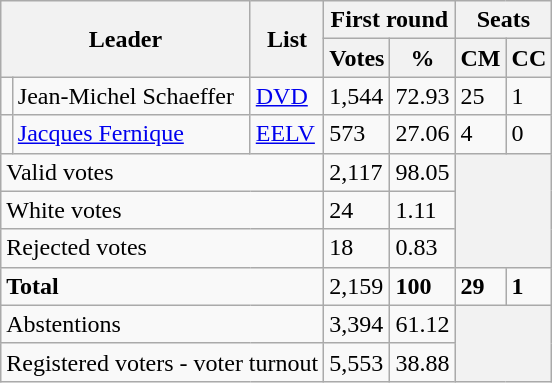<table class="wikitable">
<tr>
<th colspan="2" rowspan="2">Leader</th>
<th rowspan="2">List</th>
<th colspan="2">First round</th>
<th colspan="2">Seats</th>
</tr>
<tr>
<th>Votes</th>
<th>%</th>
<th>CM</th>
<th>CC</th>
</tr>
<tr>
<td bgcolor=></td>
<td>Jean-Michel Schaeffer</td>
<td><a href='#'>DVD</a></td>
<td>1,544</td>
<td>72.93</td>
<td>25</td>
<td>1</td>
</tr>
<tr>
<td bgcolor=></td>
<td><a href='#'>Jacques Fernique</a></td>
<td><a href='#'>EELV</a></td>
<td>573</td>
<td>27.06</td>
<td>4</td>
<td>0</td>
</tr>
<tr>
<td colspan="3">Valid votes</td>
<td>2,117</td>
<td>98.05</td>
<th colspan="2" rowspan="3"></th>
</tr>
<tr>
<td colspan="3">White votes</td>
<td>24</td>
<td>1.11</td>
</tr>
<tr>
<td colspan="3">Rejected votes</td>
<td>18</td>
<td>0.83</td>
</tr>
<tr>
<td colspan="3"><strong>Total</strong></td>
<td>2,159</td>
<td><strong>100</strong></td>
<td><strong>29</strong></td>
<td><strong>1</strong></td>
</tr>
<tr>
<td colspan="3">Abstentions</td>
<td>3,394</td>
<td>61.12</td>
<th colspan="2" rowspan="2"></th>
</tr>
<tr>
<td colspan="3">Registered voters - voter turnout</td>
<td>5,553</td>
<td>38.88</td>
</tr>
</table>
